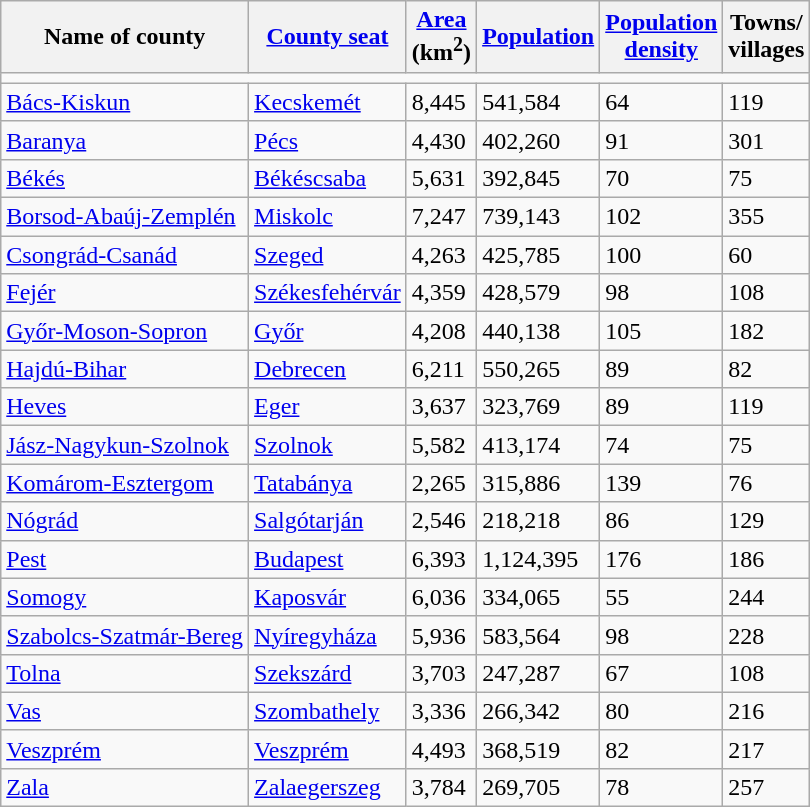<table class="wikitable sortable">
<tr>
<th>Name of county</th>
<th><a href='#'>County seat</a></th>
<th><a href='#'>Area</a><br>(km<sup>2</sup>)</th>
<th><a href='#'>Population</a></th>
<th><a href='#'>Population<br>density</a></th>
<th>Towns/<br>villages</th>
</tr>
<tr>
<td colspan=6></td>
</tr>
<tr>
<td><a href='#'>Bács-Kiskun</a></td>
<td><a href='#'>Kecskemét</a></td>
<td>8,445</td>
<td>541,584</td>
<td>64</td>
<td>119</td>
</tr>
<tr>
<td><a href='#'>Baranya</a></td>
<td><a href='#'>Pécs</a></td>
<td>4,430</td>
<td>402,260</td>
<td>91</td>
<td>301</td>
</tr>
<tr>
<td><a href='#'>Békés</a></td>
<td><a href='#'>Békéscsaba</a></td>
<td>5,631</td>
<td>392,845</td>
<td>70</td>
<td>75</td>
</tr>
<tr>
<td><a href='#'>Borsod-Abaúj-Zemplén</a></td>
<td><a href='#'>Miskolc</a></td>
<td>7,247</td>
<td>739,143</td>
<td>102</td>
<td>355</td>
</tr>
<tr>
<td><a href='#'>Csongrád-Csanád</a></td>
<td><a href='#'>Szeged</a></td>
<td>4,263</td>
<td>425,785</td>
<td>100</td>
<td>60</td>
</tr>
<tr>
<td><a href='#'>Fejér</a></td>
<td><a href='#'>Székesfehérvár</a></td>
<td>4,359</td>
<td>428,579</td>
<td>98</td>
<td>108</td>
</tr>
<tr>
<td><a href='#'>Győr-Moson-Sopron</a></td>
<td><a href='#'>Győr</a></td>
<td>4,208</td>
<td>440,138</td>
<td>105</td>
<td>182</td>
</tr>
<tr>
<td><a href='#'>Hajdú-Bihar</a></td>
<td><a href='#'>Debrecen</a></td>
<td>6,211</td>
<td>550,265</td>
<td>89</td>
<td>82</td>
</tr>
<tr>
<td><a href='#'>Heves</a></td>
<td><a href='#'>Eger</a></td>
<td>3,637</td>
<td>323,769</td>
<td>89</td>
<td>119</td>
</tr>
<tr>
<td><a href='#'>Jász-Nagykun-Szolnok</a></td>
<td><a href='#'>Szolnok</a></td>
<td>5,582</td>
<td>413,174</td>
<td>74</td>
<td>75</td>
</tr>
<tr>
<td><a href='#'>Komárom-Esztergom</a></td>
<td><a href='#'>Tatabánya</a></td>
<td>2,265</td>
<td>315,886</td>
<td>139</td>
<td>76</td>
</tr>
<tr>
<td><a href='#'>Nógrád</a></td>
<td><a href='#'>Salgótarján</a></td>
<td>2,546</td>
<td>218,218</td>
<td>86</td>
<td>129</td>
</tr>
<tr>
<td><a href='#'>Pest</a></td>
<td><a href='#'>Budapest</a></td>
<td>6,393</td>
<td>1,124,395</td>
<td>176</td>
<td>186</td>
</tr>
<tr>
<td><a href='#'>Somogy</a></td>
<td><a href='#'>Kaposvár</a></td>
<td>6,036</td>
<td>334,065</td>
<td>55</td>
<td>244</td>
</tr>
<tr>
<td><a href='#'>Szabolcs-Szatmár-Bereg</a></td>
<td><a href='#'>Nyíregyháza</a></td>
<td>5,936</td>
<td>583,564</td>
<td>98</td>
<td>228</td>
</tr>
<tr>
<td><a href='#'>Tolna</a></td>
<td><a href='#'>Szekszárd</a></td>
<td>3,703</td>
<td>247,287</td>
<td>67</td>
<td>108</td>
</tr>
<tr>
<td><a href='#'>Vas</a></td>
<td><a href='#'>Szombathely</a></td>
<td>3,336</td>
<td>266,342</td>
<td>80</td>
<td>216</td>
</tr>
<tr>
<td><a href='#'>Veszprém</a></td>
<td><a href='#'>Veszprém</a></td>
<td>4,493</td>
<td>368,519</td>
<td>82</td>
<td>217</td>
</tr>
<tr>
<td><a href='#'>Zala</a></td>
<td><a href='#'>Zalaegerszeg</a></td>
<td>3,784</td>
<td>269,705</td>
<td>78</td>
<td>257</td>
</tr>
</table>
